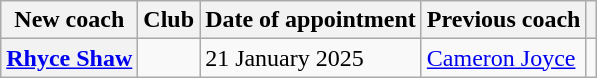<table class="wikitable plainrowheaders">
<tr>
<th>New coach</th>
<th>Club</th>
<th>Date of appointment</th>
<th>Previous coach</th>
<th></th>
</tr>
<tr>
<th scope=row><a href='#'>Rhyce Shaw</a></th>
<td></td>
<td>21 January 2025</td>
<td><a href='#'>Cameron Joyce</a></td>
<td align=center></td>
</tr>
</table>
